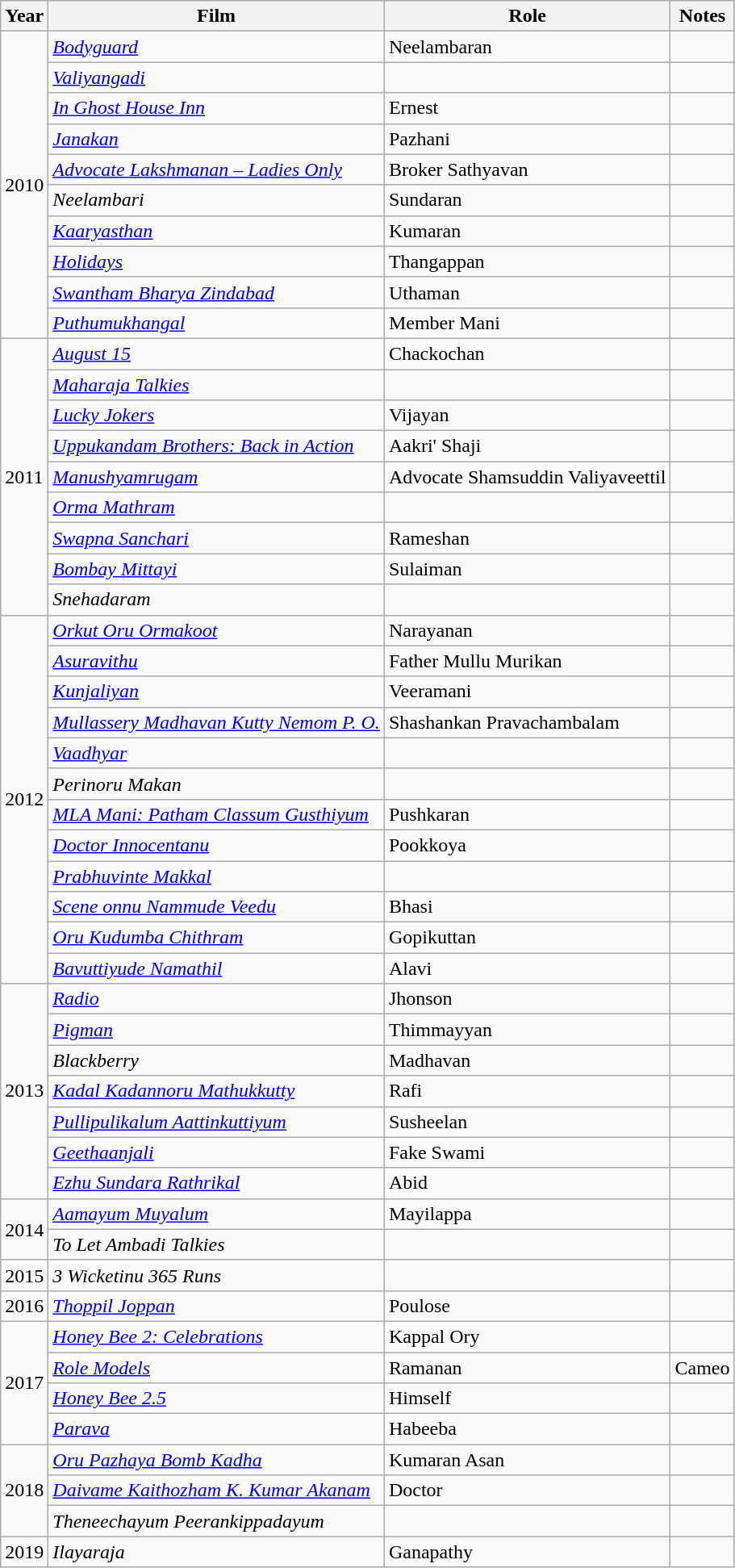<table class="wikitable">
<tr>
<th>Year</th>
<th>Film</th>
<th>Role</th>
<th>Notes</th>
</tr>
<tr>
<td rowspan="10">2010</td>
<td><em><a href='#'>Bodyguard</a></em></td>
<td>Neelambaran</td>
<td></td>
</tr>
<tr>
<td><a href='#'><em>Valiyangadi</em></a></td>
<td></td>
<td></td>
</tr>
<tr>
<td><em><a href='#'>In Ghost House Inn</a></em></td>
<td>Ernest</td>
<td></td>
</tr>
<tr>
<td><em><a href='#'>Janakan</a></em></td>
<td>Pazhani</td>
<td></td>
</tr>
<tr>
<td><em><a href='#'>Advocate Lakshmanan – Ladies Only</a></em></td>
<td>Broker Sathyavan</td>
<td></td>
</tr>
<tr>
<td><em>Neelambari</em></td>
<td>Sundaran</td>
<td></td>
</tr>
<tr>
<td><em><a href='#'>Kaaryasthan</a></em></td>
<td>Kumaran</td>
<td></td>
</tr>
<tr>
<td><em><a href='#'>Holidays</a></em></td>
<td>Thangappan</td>
<td></td>
</tr>
<tr>
<td><em><a href='#'>Swantham Bharya Zindabad</a></em></td>
<td>Uthaman</td>
<td></td>
</tr>
<tr>
<td><em><a href='#'>Puthumukhangal</a></em></td>
<td>Member Mani</td>
<td></td>
</tr>
<tr>
<td rowspan="9">2011</td>
<td><a href='#'><em>August 15</em></a></td>
<td>Chackochan</td>
<td></td>
</tr>
<tr>
<td><em><a href='#'>Maharaja Talkies</a></em></td>
<td></td>
<td></td>
</tr>
<tr>
<td><em><a href='#'>Lucky Jokers</a></em></td>
<td>Vijayan</td>
<td></td>
</tr>
<tr>
<td><em><a href='#'>Uppukandam Brothers: Back in Action</a></em></td>
<td>Aakri' Shaji</td>
<td></td>
</tr>
<tr>
<td><em><a href='#'>Manushyamrugam</a></em></td>
<td>Advocate Shamsuddin Valiyaveettil</td>
<td></td>
</tr>
<tr>
<td><em><a href='#'>Orma Mathram</a></em></td>
<td></td>
<td></td>
</tr>
<tr>
<td><em><a href='#'>Swapna Sanchari</a></em></td>
<td>Rameshan</td>
<td></td>
</tr>
<tr>
<td><em><a href='#'>Bombay Mittayi</a></em></td>
<td>Sulaiman</td>
<td></td>
</tr>
<tr>
<td><em>Snehadaram</em></td>
<td></td>
<td></td>
</tr>
<tr>
<td rowspan="12">2012</td>
<td><em><a href='#'>Orkut Oru Ormakoot</a></em></td>
<td>Narayanan</td>
<td></td>
</tr>
<tr>
<td><em><a href='#'>Asuravithu</a></em></td>
<td>Father Mullu Murikan</td>
<td></td>
</tr>
<tr>
<td><em><a href='#'>Kunjaliyan</a></em></td>
<td>Veeramani</td>
<td></td>
</tr>
<tr>
<td><em><a href='#'>Mullassery Madhavan Kutty Nemom P. O.</a></em></td>
<td>Shashankan Pravachambalam</td>
<td></td>
</tr>
<tr>
<td><em><a href='#'>Vaadhyar</a></em></td>
<td></td>
<td></td>
</tr>
<tr>
<td><em>Perinoru Makan</em></td>
<td></td>
<td></td>
</tr>
<tr>
<td><em><a href='#'>MLA Mani: Patham Classum Gusthiyum</a></em></td>
<td>Pushkaran</td>
<td></td>
</tr>
<tr>
<td><em><a href='#'>Doctor Innocentanu</a></em></td>
<td>Pookkoya</td>
<td></td>
</tr>
<tr>
<td><em><a href='#'>Prabhuvinte Makkal</a></em></td>
<td></td>
<td></td>
</tr>
<tr>
<td><a href='#'><em>Scene onnu Nammude Veedu</em></a></td>
<td>Bhasi</td>
<td></td>
</tr>
<tr>
<td><em><a href='#'>Oru Kudumba Chithram</a></em></td>
<td>Gopikuttan</td>
<td></td>
</tr>
<tr>
<td><em><a href='#'>Bavuttiyude Namathil</a></em></td>
<td>Alavi</td>
<td></td>
</tr>
<tr>
<td rowspan="7">2013</td>
<td><a href='#'><em>Radio</em></a></td>
<td>Jhonson</td>
<td></td>
</tr>
<tr>
<td><a href='#'><em>Pigman</em></a></td>
<td>Thimmayyan</td>
<td></td>
</tr>
<tr>
<td><em>Blackberry</em></td>
<td>Madhavan</td>
<td></td>
</tr>
<tr>
<td><em><a href='#'>Kadal Kadannoru Mathukkutty</a></em></td>
<td>Rafi</td>
<td></td>
</tr>
<tr>
<td><em><a href='#'>Pullipulikalum Aattinkuttiyum</a></em></td>
<td>Susheelan</td>
<td></td>
</tr>
<tr>
<td><em><a href='#'>Geethaanjali</a></em></td>
<td>Fake Swami</td>
<td></td>
</tr>
<tr>
<td><em><a href='#'>Ezhu Sundara Rathrikal</a></em></td>
<td>Abid</td>
<td></td>
</tr>
<tr>
<td rowspan="2">2014</td>
<td><em><a href='#'>Aamayum Muyalum</a></em></td>
<td>Mayilappa</td>
<td></td>
</tr>
<tr>
<td><em>To Let Ambadi Talkies</em></td>
<td></td>
<td></td>
</tr>
<tr>
<td>2015</td>
<td><em>3 Wicketinu 365 Runs</em></td>
<td></td>
<td></td>
</tr>
<tr>
<td>2016</td>
<td><em><a href='#'>Thoppil Joppan</a></em></td>
<td>Poulose</td>
<td></td>
</tr>
<tr>
<td rowspan="4">2017</td>
<td><em><a href='#'>Honey Bee 2: Celebrations</a></em></td>
<td>Kappal Ory</td>
<td></td>
</tr>
<tr>
<td><a href='#'><em>Role Models</em></a></td>
<td>Ramanan</td>
<td>Cameo</td>
</tr>
<tr>
<td><em><a href='#'>Honey Bee 2.5</a></em></td>
<td>Himself</td>
<td></td>
</tr>
<tr>
<td><a href='#'><em>Parava</em></a></td>
<td>Habeeba</td>
<td></td>
</tr>
<tr>
<td rowspan="3">2018</td>
<td><em><a href='#'>Oru Pazhaya Bomb Kadha</a></em></td>
<td>Kumaran Asan</td>
<td></td>
</tr>
<tr>
<td><em><a href='#'>Daivame Kaithozham K. Kumar Akanam</a></em></td>
<td>Doctor</td>
<td></td>
</tr>
<tr>
<td><em>Theneechayum Peerankippadayum</em></td>
<td></td>
<td></td>
</tr>
<tr>
<td>2019</td>
<td><em>Ilayaraja</em></td>
<td>Ganapathy</td>
<td></td>
</tr>
</table>
